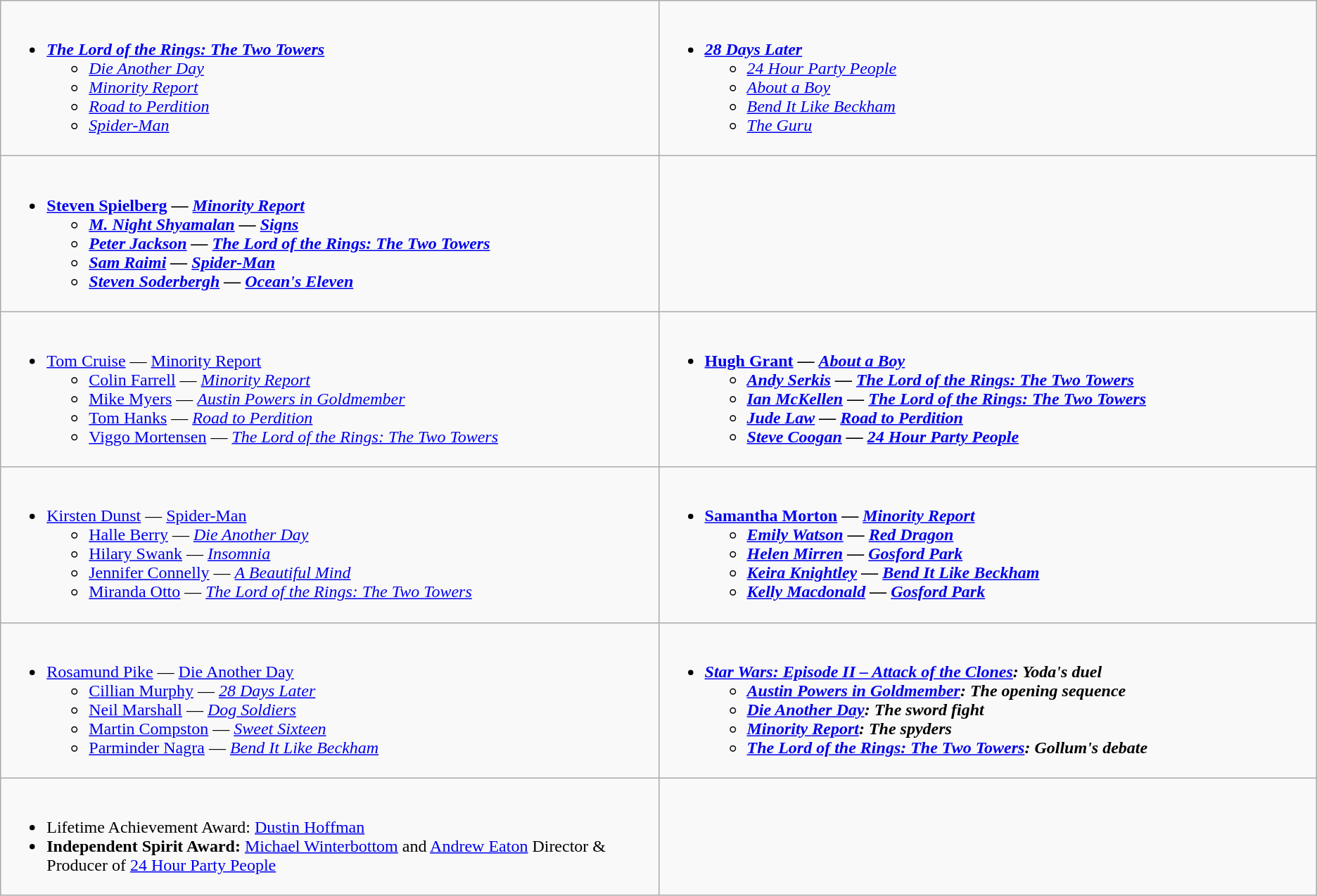<table class="wikitable">
<tr>
<td style="vertical-align:top;" width="50%"><br><ul><li><strong><em><a href='#'>The Lord of the Rings: The Two Towers</a></em></strong><ul><li><em><a href='#'>Die Another Day</a></em></li><li><em><a href='#'>Minority Report</a></em></li><li><em><a href='#'>Road to Perdition</a></em></li><li><em><a href='#'>Spider-Man</a></em></li></ul></li></ul></td>
<td style="vertical-align:top;" width="50%"><br><ul><li><strong><em><a href='#'>28 Days Later</a></em></strong><ul><li><em><a href='#'>24 Hour Party People</a></em></li><li><em><a href='#'>About a Boy</a></em></li><li><em><a href='#'>Bend It Like Beckham</a></em></li><li><em><a href='#'>The Guru</a></em></li></ul></li></ul></td>
</tr>
<tr>
<td style="vertical-align:top;" width="50%"><br><ul><li><strong><a href='#'>Steven Spielberg</a> — <em><a href='#'>Minority Report</a><strong><em><ul><li><a href='#'>M. Night Shyamalan</a> — </em><a href='#'>Signs</a><em></li><li><a href='#'>Peter Jackson</a> — </em><a href='#'>The Lord of the Rings: The Two Towers</a><em></li><li><a href='#'>Sam Raimi</a> — </em><a href='#'>Spider-Man</a><em></li><li><a href='#'>Steven Soderbergh</a> — </em><a href='#'>Ocean's Eleven</a><em></li></ul></li></ul></td>
<td style="vertical-align:top;" width="50%"></td>
</tr>
<tr>
<td style="vertical-align:top;" width="50%"><br><ul><li></strong><a href='#'>Tom Cruise</a> — </em><a href='#'>Minority Report</a></em></strong><ul><li><a href='#'>Colin Farrell</a> — <em><a href='#'>Minority Report</a></em></li><li><a href='#'>Mike Myers</a> — <em><a href='#'>Austin Powers in Goldmember</a></em></li><li><a href='#'>Tom Hanks</a> — <em><a href='#'>Road to Perdition</a></em></li><li><a href='#'>Viggo Mortensen</a> — <em><a href='#'>The Lord of the Rings: The Two Towers</a></em></li></ul></li></ul></td>
<td style="vertical-align:top;" width="50%"><br><ul><li><strong><a href='#'>Hugh Grant</a> — <em><a href='#'>About a Boy</a><strong><em><ul><li><a href='#'>Andy Serkis</a> — </em><a href='#'>The Lord of the Rings: The Two Towers</a><em></li><li><a href='#'>Ian McKellen</a> — </em><a href='#'>The Lord of the Rings: The Two Towers</a><em></li><li><a href='#'>Jude Law</a> — </em><a href='#'>Road to Perdition</a><em></li><li><a href='#'>Steve Coogan</a> — </em><a href='#'>24 Hour Party People</a><em></li></ul></li></ul></td>
</tr>
<tr>
<td style="vertical-align:top;" width="50%"><br><ul><li></strong><a href='#'>Kirsten Dunst</a> — </em><a href='#'>Spider-Man</a></em></strong><ul><li><a href='#'>Halle Berry</a> — <em><a href='#'>Die Another Day</a></em></li><li><a href='#'>Hilary Swank</a> — <em><a href='#'>Insomnia</a></em></li><li><a href='#'>Jennifer Connelly</a> — <em><a href='#'>A Beautiful Mind</a></em></li><li><a href='#'>Miranda Otto</a> — <em><a href='#'>The Lord of the Rings: The Two Towers</a></em></li></ul></li></ul></td>
<td style="vertical-align:top;" width="50%"><br><ul><li><strong><a href='#'>Samantha Morton</a> — <em><a href='#'>Minority Report</a><strong><em><ul><li><a href='#'>Emily Watson</a> — </em><a href='#'>Red Dragon</a><em></li><li><a href='#'>Helen Mirren</a> — </em><a href='#'>Gosford Park</a><em></li><li><a href='#'>Keira Knightley</a> — </em><a href='#'>Bend It Like Beckham</a><em></li><li><a href='#'>Kelly Macdonald</a> — </em><a href='#'>Gosford Park</a><em></li></ul></li></ul></td>
</tr>
<tr>
<td style="vertical-align:top;" width="50%"><br><ul><li></strong><a href='#'>Rosamund Pike</a> — </em><a href='#'>Die Another Day</a></em></strong><ul><li><a href='#'>Cillian Murphy</a> — <em><a href='#'>28 Days Later</a></em></li><li><a href='#'>Neil Marshall</a> — <em><a href='#'>Dog Soldiers</a></em></li><li><a href='#'>Martin Compston</a> — <em><a href='#'>Sweet Sixteen</a></em></li><li><a href='#'>Parminder Nagra</a> — <em><a href='#'>Bend It Like Beckham</a></em></li></ul></li></ul></td>
<td style="vertical-align:top;" width="50%"><br><ul><li><strong><em><a href='#'>Star Wars: Episode II – Attack of the Clones</a><em>: Yoda's duel<strong><ul><li></em><a href='#'>Austin Powers in Goldmember</a><em>: The opening sequence</li><li></em><a href='#'>Die Another Day</a><em>: The sword fight</li><li></em><a href='#'>Minority Report</a><em>: The spyders</li><li></em><a href='#'>The Lord of the Rings: The Two Towers</a><em>: Gollum's debate</li></ul></li></ul></td>
</tr>
<tr>
<td style="vertical-align:top;" width="50%"><br><ul><li>Lifetime Achievement Award: </strong><a href='#'>Dustin Hoffman</a><strong></li><li>Independent Spirit Award: </strong><a href='#'>Michael Winterbottom</a> and <a href='#'>Andrew Eaton</a> Director & Producer of </em><a href='#'>24 Hour Party People</a></em></strong></li></ul></td>
<td style="vertical-align:top;" width="50%"></td>
</tr>
</table>
